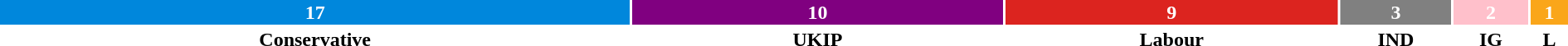<table style="width:100%; text-align:center;">
<tr style="color:white;">
<td style="background:#0087dc; width:40.5%;"><strong>17</strong></td>
<td style="background:purple; width:23.8%;"><strong>10</strong></td>
<td style="background:#dc241f; width:21.4%;"><strong>9</strong></td>
<td style="background:grey; width:7.1%;"><strong>3</strong></td>
<td style="background:pink; width:4.8%;"><strong>2</strong></td>
<td style="background:#FAA61A; width:2.4%;"><strong>1</strong></td>
</tr>
<tr>
<td><span><strong>Conservative</strong></span></td>
<td><span><strong>UKIP</strong></span></td>
<td><span><strong>Labour</strong></span></td>
<td><span><strong>IND</strong></span></td>
<td><span><strong>IG</strong></span></td>
<td><span><strong>L</strong></span></td>
</tr>
</table>
